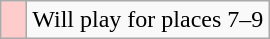<table class="wikitable">
<tr>
<td width=10px bgcolor="#ffcccc"></td>
<td>Will play for places 7–9</td>
</tr>
</table>
